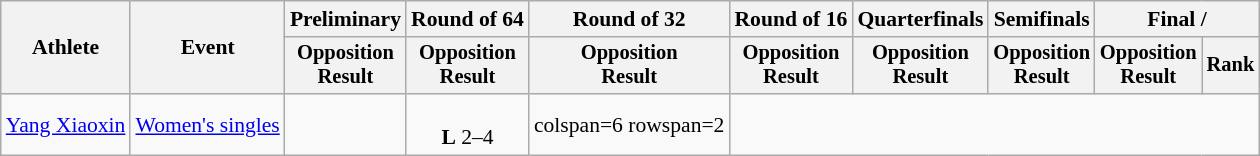<table class=wikitable style=font-size:90%;text-align:center>
<tr>
<th rowspan=2>Athlete</th>
<th rowspan=2>Event</th>
<th>Preliminary</th>
<th>Round of 64</th>
<th>Round of 32</th>
<th>Round of 16</th>
<th>Quarterfinals</th>
<th>Semifinals</th>
<th colspan=2>Final / </th>
</tr>
<tr style=font-size:95%>
<th>Opposition<br>Result</th>
<th>Opposition<br>Result</th>
<th>Opposition<br>Result</th>
<th>Opposition<br>Result</th>
<th>Opposition<br>Result</th>
<th>Opposition<br>Result</th>
<th>Opposition<br>Result</th>
<th>Rank</th>
</tr>
<tr>
<td align=left><a href='#'>Yang Xiaoxin</a></td>
<td align=left><a href='#'>Women's singles</a></td>
<td></td>
<td> <br> <strong>L</strong> 2–4</td>
<td>colspan=6 rowspan=2 </td>
</tr>
</table>
